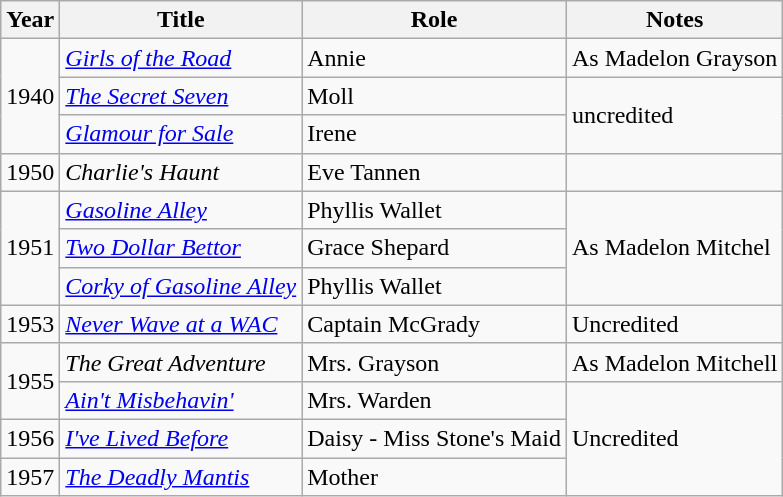<table class="wikitable sortable">
<tr>
<th>Year</th>
<th>Title</th>
<th>Role</th>
<th class="unsortable">Notes</th>
</tr>
<tr>
<td rowspan="3">1940</td>
<td><em><a href='#'>Girls of the Road</a></em></td>
<td>Annie</td>
<td>As Madelon Grayson</td>
</tr>
<tr>
<td><em><a href='#'>The Secret Seven</a></em></td>
<td>Moll</td>
<td rowspan="2">uncredited</td>
</tr>
<tr>
<td><em><a href='#'>Glamour for Sale</a></em></td>
<td>Irene</td>
</tr>
<tr>
<td>1950</td>
<td><em>Charlie's Haunt</em></td>
<td>Eve Tannen</td>
<td></td>
</tr>
<tr>
<td rowspan="3">1951</td>
<td><em><a href='#'>Gasoline Alley</a></em></td>
<td>Phyllis Wallet</td>
<td rowspan="3">As Madelon Mitchel</td>
</tr>
<tr>
<td><em><a href='#'>Two Dollar Bettor</a></em></td>
<td>Grace Shepard</td>
</tr>
<tr>
<td><em><a href='#'>Corky of Gasoline Alley</a></em></td>
<td>Phyllis Wallet</td>
</tr>
<tr>
<td>1953</td>
<td><em><a href='#'>Never Wave at a WAC</a></em></td>
<td>Captain McGrady</td>
<td>Uncredited</td>
</tr>
<tr>
<td rowspan="2">1955</td>
<td><em>The Great Adventure</em></td>
<td>Mrs. Grayson</td>
<td>As Madelon Mitchell</td>
</tr>
<tr>
<td><em><a href='#'>Ain't Misbehavin'</a></em></td>
<td>Mrs. Warden</td>
<td rowspan="3">Uncredited</td>
</tr>
<tr>
<td>1956</td>
<td><em><a href='#'>I've Lived Before</a></em></td>
<td>Daisy - Miss Stone's Maid</td>
</tr>
<tr>
<td>1957</td>
<td><em><a href='#'>The Deadly Mantis</a></em></td>
<td>Mother</td>
</tr>
</table>
